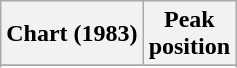<table class="wikitable sortable plainrowheaders" style="text-align:center">
<tr>
<th>Chart (1983)</th>
<th>Peak<br>position</th>
</tr>
<tr>
</tr>
<tr>
</tr>
<tr>
</tr>
</table>
